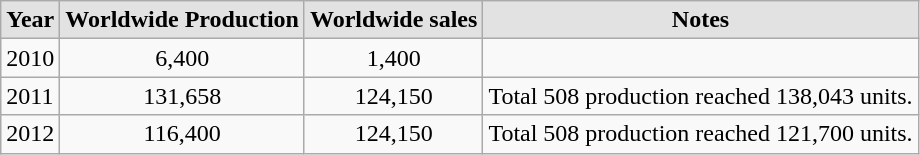<table class="wikitable" style=";">
<tr align="center">
<td style="background:#e2e2e2;"><strong>Year</strong></td>
<td style="background:#e2e2e2;"><strong>Worldwide Production</strong></td>
<td style="background:#e2e2e2;"><strong>Worldwide sales</strong></td>
<td style="background:#e2e2e2;"><strong>Notes</strong></td>
</tr>
<tr>
<td>2010</td>
<td align="center">6,400</td>
<td align="center">1,400</td>
<td></td>
</tr>
<tr>
<td>2011</td>
<td align="center">131,658</td>
<td align="center">124,150</td>
<td>Total 508 production reached 138,043 units.</td>
</tr>
<tr>
<td>2012</td>
<td align="center">116,400</td>
<td align="center">124,150</td>
<td>Total 508 production reached 121,700 units.</td>
</tr>
</table>
